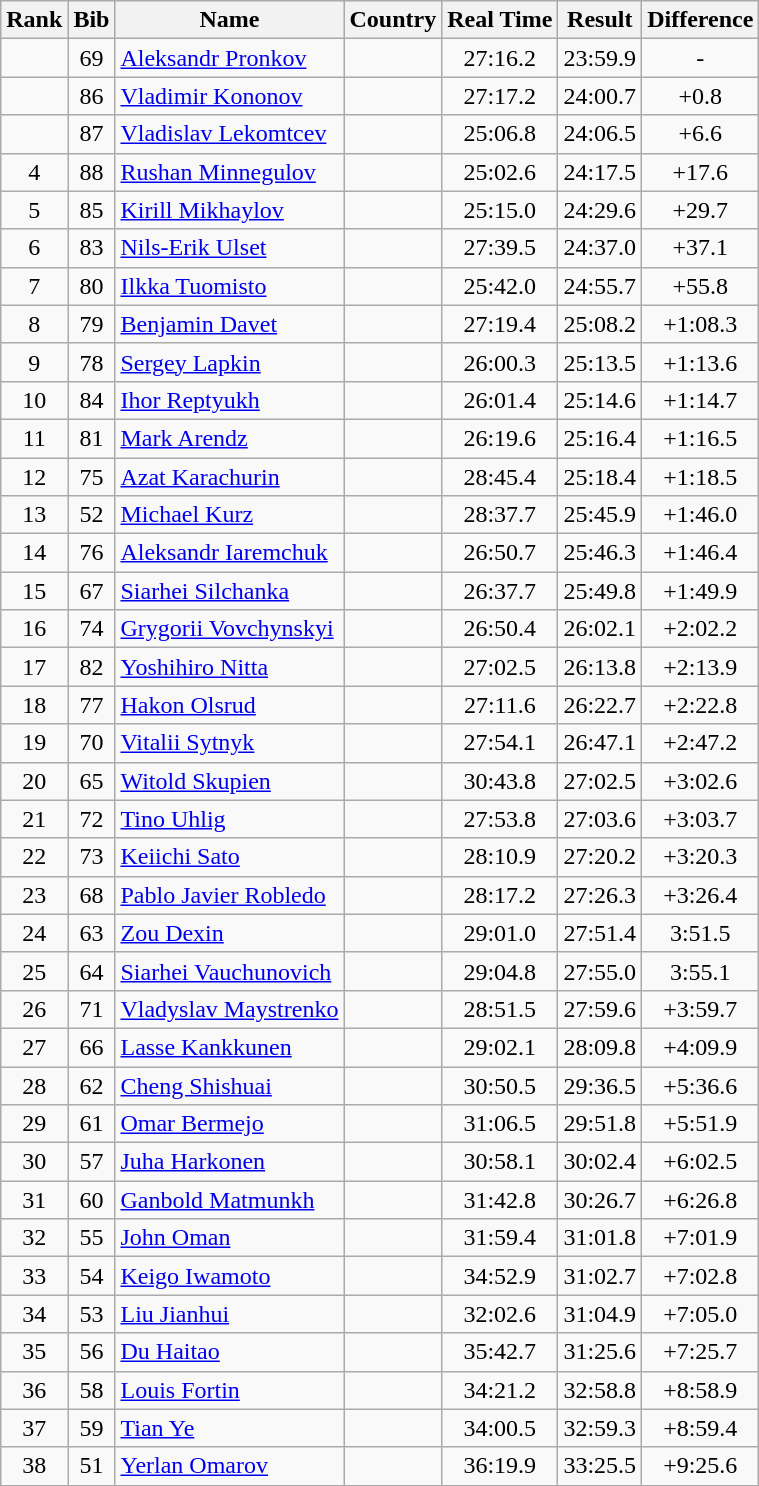<table class="wikitable sortable" style="text-align:center">
<tr>
<th>Rank</th>
<th>Bib</th>
<th>Name</th>
<th>Country</th>
<th>Real Time</th>
<th>Result</th>
<th>Difference</th>
</tr>
<tr>
<td></td>
<td>69</td>
<td align=left><a href='#'>Aleksandr Pronkov</a></td>
<td align=left></td>
<td>27:16.2</td>
<td>23:59.9</td>
<td>-</td>
</tr>
<tr>
<td></td>
<td>86</td>
<td align=left><a href='#'>Vladimir Kononov</a></td>
<td align=left></td>
<td>27:17.2</td>
<td>24:00.7</td>
<td>+0.8</td>
</tr>
<tr>
<td></td>
<td>87</td>
<td align=left><a href='#'>Vladislav Lekomtcev</a></td>
<td align=left></td>
<td>25:06.8</td>
<td>24:06.5</td>
<td>+6.6</td>
</tr>
<tr>
<td>4</td>
<td>88</td>
<td align=left><a href='#'>Rushan Minnegulov</a></td>
<td align=left></td>
<td>25:02.6</td>
<td>24:17.5</td>
<td>+17.6</td>
</tr>
<tr>
<td>5</td>
<td>85</td>
<td align=left><a href='#'>Kirill Mikhaylov</a></td>
<td align=left></td>
<td>25:15.0</td>
<td>24:29.6</td>
<td>+29.7</td>
</tr>
<tr>
<td>6</td>
<td>83</td>
<td align=left><a href='#'>Nils-Erik Ulset</a></td>
<td align=left></td>
<td>27:39.5</td>
<td>24:37.0</td>
<td>+37.1</td>
</tr>
<tr>
<td>7</td>
<td>80</td>
<td align=left><a href='#'>Ilkka Tuomisto</a></td>
<td align=left></td>
<td>25:42.0</td>
<td>24:55.7</td>
<td>+55.8</td>
</tr>
<tr>
<td>8</td>
<td>79</td>
<td align=left><a href='#'>Benjamin Davet</a></td>
<td align=left></td>
<td>27:19.4</td>
<td>25:08.2</td>
<td>+1:08.3</td>
</tr>
<tr>
<td>9</td>
<td>78</td>
<td align=left><a href='#'>Sergey Lapkin</a></td>
<td align=left></td>
<td>26:00.3</td>
<td>25:13.5</td>
<td>+1:13.6</td>
</tr>
<tr>
<td>10</td>
<td>84</td>
<td align=left><a href='#'>Ihor Reptyukh</a></td>
<td align=left></td>
<td>26:01.4</td>
<td>25:14.6</td>
<td>+1:14.7</td>
</tr>
<tr>
<td>11</td>
<td>81</td>
<td align=left><a href='#'>Mark Arendz</a></td>
<td align=left></td>
<td>26:19.6</td>
<td>25:16.4</td>
<td>+1:16.5</td>
</tr>
<tr>
<td>12</td>
<td>75</td>
<td align=left><a href='#'>Azat Karachurin</a></td>
<td align=left></td>
<td>28:45.4</td>
<td>25:18.4</td>
<td>+1:18.5</td>
</tr>
<tr>
<td>13</td>
<td>52</td>
<td align=left><a href='#'>Michael Kurz</a></td>
<td align=left></td>
<td>28:37.7</td>
<td>25:45.9</td>
<td>+1:46.0</td>
</tr>
<tr>
<td>14</td>
<td>76</td>
<td align=left><a href='#'>Aleksandr Iaremchuk</a></td>
<td align=left></td>
<td>26:50.7</td>
<td>25:46.3</td>
<td>+1:46.4</td>
</tr>
<tr>
<td>15</td>
<td>67</td>
<td align=left><a href='#'>Siarhei Silchanka</a></td>
<td align=left></td>
<td>26:37.7</td>
<td>25:49.8</td>
<td>+1:49.9</td>
</tr>
<tr>
<td>16</td>
<td>74</td>
<td align=left><a href='#'>Grygorii Vovchynskyi</a></td>
<td align=left></td>
<td>26:50.4</td>
<td>26:02.1</td>
<td>+2:02.2</td>
</tr>
<tr>
<td>17</td>
<td>82</td>
<td align=left><a href='#'>Yoshihiro Nitta</a></td>
<td align=left></td>
<td>27:02.5</td>
<td>26:13.8</td>
<td>+2:13.9</td>
</tr>
<tr>
<td>18</td>
<td>77</td>
<td align=left><a href='#'>Hakon Olsrud</a></td>
<td align=left></td>
<td>27:11.6</td>
<td>26:22.7</td>
<td>+2:22.8</td>
</tr>
<tr>
<td>19</td>
<td>70</td>
<td align=left><a href='#'>Vitalii Sytnyk</a></td>
<td align=left></td>
<td>27:54.1</td>
<td>26:47.1</td>
<td>+2:47.2</td>
</tr>
<tr>
<td>20</td>
<td>65</td>
<td align=left><a href='#'>Witold Skupien</a></td>
<td align=left></td>
<td>30:43.8</td>
<td>27:02.5</td>
<td>+3:02.6</td>
</tr>
<tr>
<td>21</td>
<td>72</td>
<td align=left><a href='#'>Tino Uhlig</a></td>
<td align=left></td>
<td>27:53.8</td>
<td>27:03.6</td>
<td>+3:03.7</td>
</tr>
<tr>
<td>22</td>
<td>73</td>
<td align=left><a href='#'>Keiichi Sato</a></td>
<td align=left></td>
<td>28:10.9</td>
<td>27:20.2</td>
<td>+3:20.3</td>
</tr>
<tr>
<td>23</td>
<td>68</td>
<td align=left><a href='#'>Pablo Javier Robledo</a></td>
<td align=left></td>
<td>28:17.2</td>
<td>27:26.3</td>
<td>+3:26.4</td>
</tr>
<tr>
<td>24</td>
<td>63</td>
<td align=left><a href='#'>Zou Dexin</a></td>
<td align=left></td>
<td>29:01.0</td>
<td>27:51.4</td>
<td>3:51.5</td>
</tr>
<tr>
<td>25</td>
<td>64</td>
<td align=left><a href='#'>Siarhei Vauchunovich</a></td>
<td align=left></td>
<td>29:04.8</td>
<td>27:55.0</td>
<td>3:55.1</td>
</tr>
<tr>
<td>26</td>
<td>71</td>
<td align=left><a href='#'>Vladyslav Maystrenko</a></td>
<td align=left></td>
<td>28:51.5</td>
<td>27:59.6</td>
<td>+3:59.7</td>
</tr>
<tr>
<td>27</td>
<td>66</td>
<td align=left><a href='#'>Lasse Kankkunen</a></td>
<td align=left></td>
<td>29:02.1</td>
<td>28:09.8</td>
<td>+4:09.9</td>
</tr>
<tr>
<td>28</td>
<td>62</td>
<td align=left><a href='#'>Cheng Shishuai</a></td>
<td align=left></td>
<td>30:50.5</td>
<td>29:36.5</td>
<td>+5:36.6</td>
</tr>
<tr>
<td>29</td>
<td>61</td>
<td align=left><a href='#'>Omar Bermejo</a></td>
<td align=left></td>
<td>31:06.5</td>
<td>29:51.8</td>
<td>+5:51.9</td>
</tr>
<tr>
<td>30</td>
<td>57</td>
<td align=left><a href='#'>Juha Harkonen</a></td>
<td align=left></td>
<td>30:58.1</td>
<td>30:02.4</td>
<td>+6:02.5</td>
</tr>
<tr>
<td>31</td>
<td>60</td>
<td align=left><a href='#'>Ganbold Matmunkh</a></td>
<td align=left></td>
<td>31:42.8</td>
<td>30:26.7</td>
<td>+6:26.8</td>
</tr>
<tr>
<td>32</td>
<td>55</td>
<td align=left><a href='#'>John Oman</a></td>
<td align=left></td>
<td>31:59.4</td>
<td>31:01.8</td>
<td>+7:01.9</td>
</tr>
<tr>
<td>33</td>
<td>54</td>
<td align=left><a href='#'>Keigo Iwamoto</a></td>
<td align=left></td>
<td>34:52.9</td>
<td>31:02.7</td>
<td>+7:02.8</td>
</tr>
<tr>
<td>34</td>
<td>53</td>
<td align=left><a href='#'>Liu Jianhui</a></td>
<td align=left></td>
<td>32:02.6</td>
<td>31:04.9</td>
<td>+7:05.0</td>
</tr>
<tr>
<td>35</td>
<td>56</td>
<td align=left><a href='#'>Du Haitao</a></td>
<td align=left></td>
<td>35:42.7</td>
<td>31:25.6</td>
<td>+7:25.7</td>
</tr>
<tr>
<td>36</td>
<td>58</td>
<td align=left><a href='#'>Louis Fortin</a></td>
<td align=left></td>
<td>34:21.2</td>
<td>32:58.8</td>
<td>+8:58.9</td>
</tr>
<tr>
<td>37</td>
<td>59</td>
<td align=left><a href='#'>Tian Ye</a></td>
<td align=left></td>
<td>34:00.5</td>
<td>32:59.3</td>
<td>+8:59.4</td>
</tr>
<tr>
<td>38</td>
<td>51</td>
<td align=left><a href='#'>Yerlan Omarov</a></td>
<td align=left></td>
<td>36:19.9</td>
<td>33:25.5</td>
<td>+9:25.6</td>
</tr>
</table>
